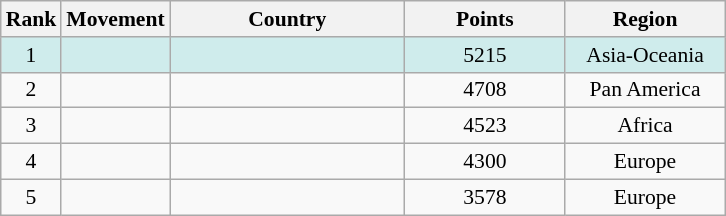<table class="wikitable" style="font-size:90%; text-align: center;">
<tr>
<th width="20">Rank</th>
<th width="20">Movement</th>
<th style="width:150px;">Country</th>
<th style="width:100px;">Points</th>
<th style="width:100px;">Region</th>
</tr>
<tr style="vertical-align:top; background:#cfecec;">
<td>1</td>
<td></td>
<td></td>
<td>5215</td>
<td>Asia-Oceania</td>
</tr>
<tr>
<td>2</td>
<td></td>
<td></td>
<td>4708</td>
<td>Pan America</td>
</tr>
<tr>
<td>3</td>
<td></td>
<td></td>
<td>4523</td>
<td>Africa</td>
</tr>
<tr>
<td>4</td>
<td></td>
<td></td>
<td>4300</td>
<td>Europe</td>
</tr>
<tr>
<td>5</td>
<td></td>
<td></td>
<td>3578</td>
<td>Europe</td>
</tr>
</table>
